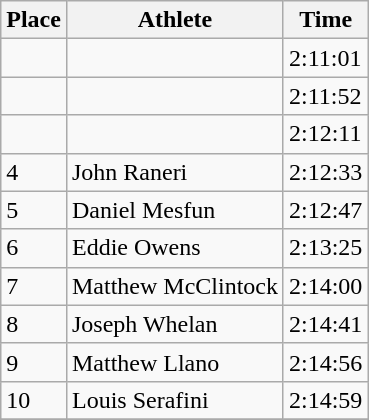<table class="wikitable sortable">
<tr>
<th scope="col">Place</th>
<th scope="col">Athlete</th>
<th scope="col">Time</th>
</tr>
<tr>
<td></td>
<td></td>
<td>2:11:01</td>
</tr>
<tr>
<td></td>
<td></td>
<td>2:11:52</td>
</tr>
<tr>
<td></td>
<td></td>
<td>2:12:11</td>
</tr>
<tr>
<td>4</td>
<td>John Raneri</td>
<td>2:12:33</td>
</tr>
<tr>
<td>5</td>
<td>Daniel Mesfun</td>
<td>2:12:47</td>
</tr>
<tr>
<td>6</td>
<td>Eddie Owens</td>
<td>2:13:25</td>
</tr>
<tr>
<td>7</td>
<td>Matthew McClintock</td>
<td>2:14:00</td>
</tr>
<tr>
<td>8</td>
<td>Joseph Whelan</td>
<td>2:14:41</td>
</tr>
<tr>
<td>9</td>
<td>Matthew Llano</td>
<td>2:14:56</td>
</tr>
<tr>
<td>10</td>
<td>Louis Serafini</td>
<td>2:14:59</td>
</tr>
<tr>
</tr>
</table>
